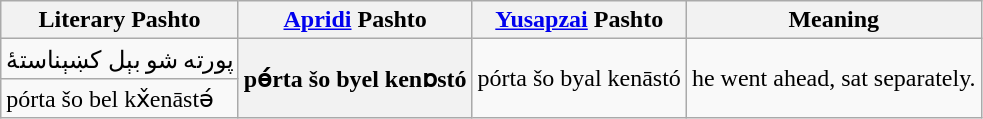<table class="wikitable">
<tr>
<th>Literary Pashto</th>
<th><a href='#'>Apridi</a> Pashto</th>
<th><a href='#'>Yusapzai</a> Pashto</th>
<th>Meaning</th>
</tr>
<tr>
<td>پورته شو بېل کښېناستۀ</td>
<th rowspan="2">pɵ́rta šo byel kenɒstó</th>
<td rowspan="2">pórta šo byal kenāstó</td>
<td rowspan="2">he went ahead, sat separately.</td>
</tr>
<tr>
<td>pórta šo bel kx̌enāstə́</td>
</tr>
</table>
